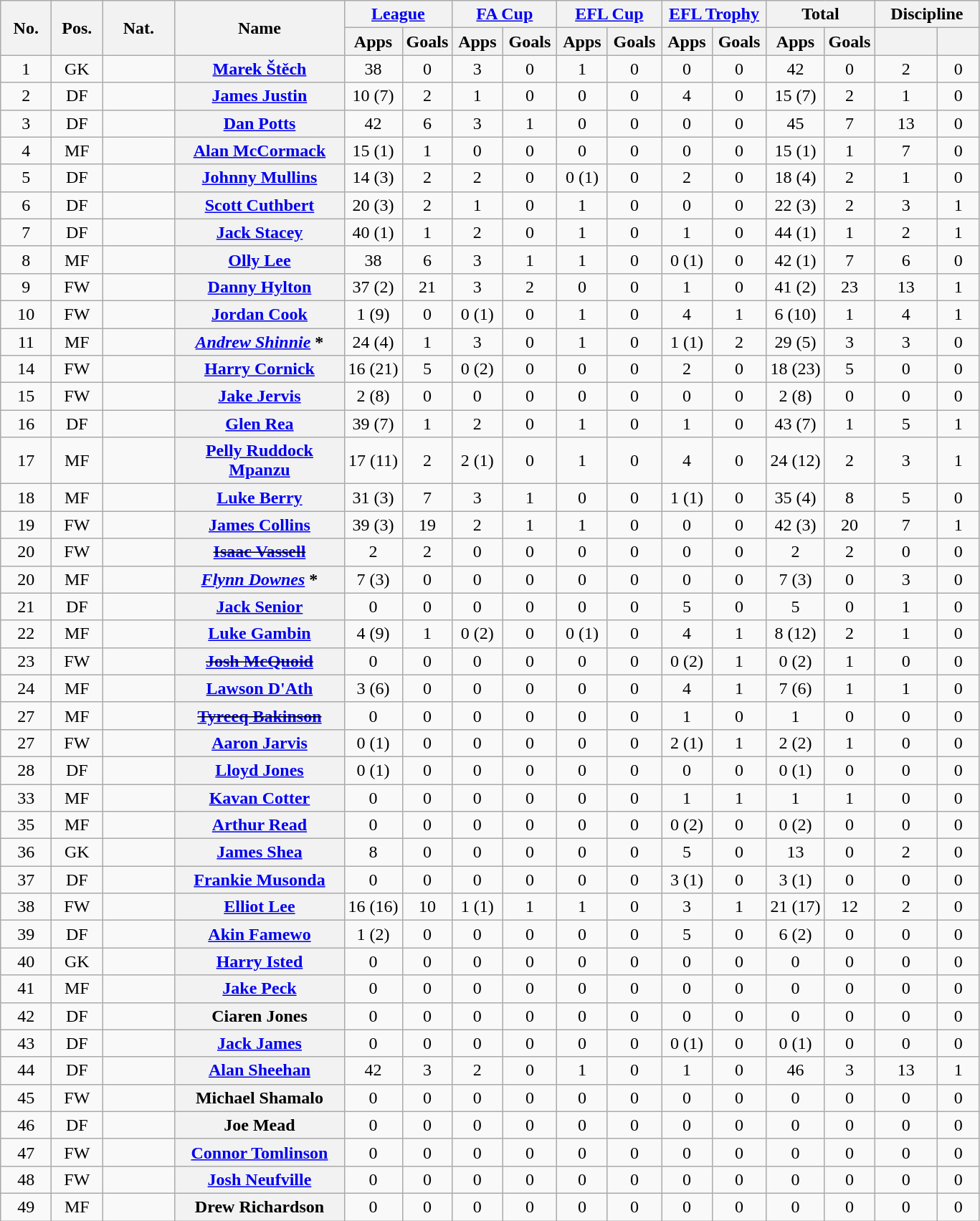<table class="wikitable plainrowheaders" style="text-align: center">
<tr>
<th rowspan=2 width=40>No.</th>
<th rowspan=2 width=40>Pos.</th>
<th rowspan=2 width=60>Nat.</th>
<th rowspan=2 width=150 scope=col>Name</th>
<th colspan=2 width=90><a href='#'>League</a></th>
<th colspan=2 width=90><a href='#'>FA Cup</a></th>
<th colspan=2 width=90><a href='#'>EFL Cup</a></th>
<th colspan=2 width=90><a href='#'>EFL Trophy</a></th>
<th colspan=2 width=90>Total</th>
<th colspan=2 width=90>Discipline</th>
</tr>
<tr>
<th scope=col>Apps</th>
<th scope=col>Goals</th>
<th scope=col>Apps</th>
<th scope=col>Goals</th>
<th scope=col>Apps</th>
<th scope=col>Goals</th>
<th scope=col>Apps</th>
<th scope=col>Goals</th>
<th scope=col>Apps</th>
<th scope=col>Goals</th>
<th scope=col></th>
<th scope=col></th>
</tr>
<tr>
<td>1</td>
<td>GK</td>
<td align=left></td>
<th scope=row><a href='#'>Marek Štěch</a></th>
<td>38</td>
<td>0</td>
<td>3</td>
<td>0</td>
<td>1</td>
<td>0</td>
<td>0</td>
<td>0</td>
<td>42</td>
<td>0</td>
<td>2</td>
<td>0</td>
</tr>
<tr>
<td>2</td>
<td>DF</td>
<td align=left></td>
<th scope=row><a href='#'>James Justin</a></th>
<td>10 (7)</td>
<td>2</td>
<td>1</td>
<td>0</td>
<td>0</td>
<td>0</td>
<td>4</td>
<td>0</td>
<td>15 (7)</td>
<td>2</td>
<td>1</td>
<td>0</td>
</tr>
<tr>
<td>3</td>
<td>DF</td>
<td align=left></td>
<th scope=row><a href='#'>Dan Potts</a></th>
<td>42</td>
<td>6</td>
<td>3</td>
<td>1</td>
<td>0</td>
<td>0</td>
<td>0</td>
<td>0</td>
<td>45</td>
<td>7</td>
<td>13</td>
<td>0</td>
</tr>
<tr>
<td>4</td>
<td>MF</td>
<td align=left></td>
<th scope=row><a href='#'>Alan McCormack</a></th>
<td>15 (1)</td>
<td>1</td>
<td>0</td>
<td>0</td>
<td>0</td>
<td>0</td>
<td>0</td>
<td>0</td>
<td>15 (1)</td>
<td>1</td>
<td>7</td>
<td>0</td>
</tr>
<tr>
<td>5</td>
<td>DF</td>
<td align=left></td>
<th scope=row><a href='#'>Johnny Mullins</a></th>
<td>14 (3)</td>
<td>2</td>
<td>2</td>
<td>0</td>
<td>0 (1)</td>
<td>0</td>
<td>2</td>
<td>0</td>
<td>18 (4)</td>
<td>2</td>
<td>1</td>
<td>0</td>
</tr>
<tr>
<td>6</td>
<td>DF</td>
<td align=left></td>
<th scope=row><a href='#'>Scott Cuthbert</a></th>
<td>20 (3)</td>
<td>2</td>
<td>1</td>
<td>0</td>
<td>1</td>
<td>0</td>
<td>0</td>
<td>0</td>
<td>22 (3)</td>
<td>2</td>
<td>3</td>
<td>1</td>
</tr>
<tr>
<td>7</td>
<td>DF</td>
<td align=left></td>
<th scope=row><a href='#'>Jack Stacey</a></th>
<td>40 (1)</td>
<td>1</td>
<td>2</td>
<td>0</td>
<td>1</td>
<td>0</td>
<td>1</td>
<td>0</td>
<td>44 (1)</td>
<td>1</td>
<td>2</td>
<td>1</td>
</tr>
<tr>
<td>8</td>
<td>MF</td>
<td align=left></td>
<th scope=row><a href='#'>Olly Lee</a></th>
<td>38</td>
<td>6</td>
<td>3</td>
<td>1</td>
<td>1</td>
<td>0</td>
<td>0 (1)</td>
<td>0</td>
<td>42 (1)</td>
<td>7</td>
<td>6</td>
<td>0</td>
</tr>
<tr>
<td>9</td>
<td>FW</td>
<td align=left></td>
<th scope=row><a href='#'>Danny Hylton</a></th>
<td>37 (2)</td>
<td>21</td>
<td>3</td>
<td>2</td>
<td>0</td>
<td>0</td>
<td>1</td>
<td>0</td>
<td>41 (2)</td>
<td>23</td>
<td>13</td>
<td>1</td>
</tr>
<tr>
<td>10</td>
<td>FW</td>
<td align=left></td>
<th scope=row><a href='#'>Jordan Cook</a></th>
<td>1 (9)</td>
<td>0</td>
<td>0 (1)</td>
<td>0</td>
<td>1</td>
<td>0</td>
<td>4</td>
<td>1</td>
<td>6 (10)</td>
<td>1</td>
<td>4</td>
<td>1</td>
</tr>
<tr>
<td>11</td>
<td>MF</td>
<td align=left></td>
<th scope=row><em><a href='#'>Andrew Shinnie</a></em> *</th>
<td>24 (4)</td>
<td>1</td>
<td>3</td>
<td>0</td>
<td>1</td>
<td>0</td>
<td>1 (1)</td>
<td>2</td>
<td>29 (5)</td>
<td>3</td>
<td>3</td>
<td>0</td>
</tr>
<tr>
<td>14</td>
<td>FW</td>
<td align=left></td>
<th scope=row><a href='#'>Harry Cornick</a></th>
<td>16 (21)</td>
<td>5</td>
<td>0 (2)</td>
<td>0</td>
<td>0</td>
<td>0</td>
<td>2</td>
<td>0</td>
<td>18 (23)</td>
<td>5</td>
<td>0</td>
<td>0</td>
</tr>
<tr>
<td>15</td>
<td>FW</td>
<td align=left></td>
<th scope=row><a href='#'>Jake Jervis</a></th>
<td>2 (8)</td>
<td>0</td>
<td>0</td>
<td>0</td>
<td>0</td>
<td>0</td>
<td>0</td>
<td>0</td>
<td>2 (8)</td>
<td>0</td>
<td>0</td>
<td>0</td>
</tr>
<tr>
<td>16</td>
<td>DF</td>
<td align=left></td>
<th scope=row><a href='#'>Glen Rea</a></th>
<td>39 (7)</td>
<td>1</td>
<td>2</td>
<td>0</td>
<td>1</td>
<td>0</td>
<td>1</td>
<td>0</td>
<td>43 (7)</td>
<td>1</td>
<td>5</td>
<td>1</td>
</tr>
<tr>
<td>17</td>
<td>MF</td>
<td align=left></td>
<th scope=row><a href='#'>Pelly Ruddock Mpanzu</a></th>
<td>17 (11)</td>
<td>2</td>
<td>2 (1)</td>
<td>0</td>
<td>1</td>
<td>0</td>
<td>4</td>
<td>0</td>
<td>24 (12)</td>
<td>2</td>
<td>3</td>
<td>1</td>
</tr>
<tr>
<td>18</td>
<td>MF</td>
<td align=left></td>
<th scope=row><a href='#'>Luke Berry</a></th>
<td>31 (3)</td>
<td>7</td>
<td>3</td>
<td>1</td>
<td>0</td>
<td>0</td>
<td>1 (1)</td>
<td>0</td>
<td>35 (4)</td>
<td>8</td>
<td>5</td>
<td>0</td>
</tr>
<tr>
<td>19</td>
<td>FW</td>
<td align=left></td>
<th scope=row><a href='#'>James Collins</a></th>
<td>39 (3)</td>
<td>19</td>
<td>2</td>
<td>1</td>
<td>1</td>
<td>0</td>
<td>0</td>
<td>0</td>
<td>42 (3)</td>
<td>20</td>
<td>7</td>
<td>1</td>
</tr>
<tr>
<td>20</td>
<td>FW</td>
<td align=left></td>
<th scope=row><s><a href='#'>Isaac Vassell</a></s> </th>
<td>2</td>
<td>2</td>
<td>0</td>
<td>0</td>
<td>0</td>
<td>0</td>
<td>0</td>
<td>0</td>
<td>2</td>
<td>2</td>
<td>0</td>
<td>0</td>
</tr>
<tr>
<td>20</td>
<td>MF</td>
<td align=left></td>
<th scope=row><em><a href='#'>Flynn Downes</a></em> *</th>
<td>7 (3)</td>
<td>0</td>
<td>0</td>
<td>0</td>
<td>0</td>
<td>0</td>
<td>0</td>
<td>0</td>
<td>7 (3)</td>
<td>0</td>
<td>3</td>
<td>0</td>
</tr>
<tr>
<td>21</td>
<td>DF</td>
<td align=left></td>
<th scope=row><a href='#'>Jack Senior</a></th>
<td>0</td>
<td>0</td>
<td>0</td>
<td>0</td>
<td>0</td>
<td>0</td>
<td>5</td>
<td>0</td>
<td>5</td>
<td>0</td>
<td>1</td>
<td>0</td>
</tr>
<tr>
<td>22</td>
<td>MF</td>
<td align=left></td>
<th scope=row><a href='#'>Luke Gambin</a></th>
<td>4 (9)</td>
<td>1</td>
<td>0 (2)</td>
<td>0</td>
<td>0 (1)</td>
<td>0</td>
<td>4</td>
<td>1</td>
<td>8 (12)</td>
<td>2</td>
<td>1</td>
<td>0</td>
</tr>
<tr>
<td>23</td>
<td>FW</td>
<td align=left></td>
<th scope=row><s><a href='#'>Josh McQuoid</a></s> </th>
<td>0</td>
<td>0</td>
<td>0</td>
<td>0</td>
<td>0</td>
<td>0</td>
<td>0 (2)</td>
<td>1</td>
<td>0 (2)</td>
<td>1</td>
<td>0</td>
<td>0</td>
</tr>
<tr>
<td>24</td>
<td>MF</td>
<td align=left></td>
<th scope=row><a href='#'>Lawson D'Ath</a></th>
<td>3 (6)</td>
<td>0</td>
<td>0</td>
<td>0</td>
<td>0</td>
<td>0</td>
<td>4</td>
<td>1</td>
<td>7 (6)</td>
<td>1</td>
<td>1</td>
<td>0</td>
</tr>
<tr>
<td>27</td>
<td>MF</td>
<td align=left></td>
<th scope=row><s><a href='#'>Tyreeq Bakinson</a></s> </th>
<td>0</td>
<td>0</td>
<td>0</td>
<td>0</td>
<td>0</td>
<td>0</td>
<td>1</td>
<td>0</td>
<td>1</td>
<td>0</td>
<td>0</td>
<td>0</td>
</tr>
<tr>
<td>27</td>
<td>FW</td>
<td align=left></td>
<th scope=row><a href='#'>Aaron Jarvis</a></th>
<td>0 (1)</td>
<td>0</td>
<td>0</td>
<td>0</td>
<td>0</td>
<td>0</td>
<td>2 (1)</td>
<td>1</td>
<td>2 (2)</td>
<td>1</td>
<td>0</td>
<td>0</td>
</tr>
<tr>
<td>28</td>
<td>DF</td>
<td align=left></td>
<th scope=row><a href='#'>Lloyd Jones</a></th>
<td>0 (1)</td>
<td>0</td>
<td>0</td>
<td>0</td>
<td>0</td>
<td>0</td>
<td>0</td>
<td>0</td>
<td>0 (1)</td>
<td>0</td>
<td>0</td>
<td>0</td>
</tr>
<tr>
<td>33</td>
<td>MF</td>
<td align=left></td>
<th scope=row><a href='#'>Kavan Cotter</a></th>
<td>0</td>
<td>0</td>
<td>0</td>
<td>0</td>
<td>0</td>
<td>0</td>
<td>1</td>
<td>1</td>
<td>1</td>
<td>1</td>
<td>0</td>
<td>0</td>
</tr>
<tr>
<td>35</td>
<td>MF</td>
<td align=left></td>
<th scope=row><a href='#'>Arthur Read</a></th>
<td>0</td>
<td>0</td>
<td>0</td>
<td>0</td>
<td>0</td>
<td>0</td>
<td>0 (2)</td>
<td>0</td>
<td>0 (2)</td>
<td>0</td>
<td>0</td>
<td>0</td>
</tr>
<tr>
<td>36</td>
<td>GK</td>
<td align=left></td>
<th scope=row><a href='#'>James Shea</a></th>
<td>8</td>
<td>0</td>
<td>0</td>
<td>0</td>
<td>0</td>
<td>0</td>
<td>5</td>
<td>0</td>
<td>13</td>
<td>0</td>
<td>2</td>
<td>0</td>
</tr>
<tr>
<td>37</td>
<td>DF</td>
<td align=left></td>
<th scope=row><a href='#'>Frankie Musonda</a></th>
<td>0</td>
<td>0</td>
<td>0</td>
<td>0</td>
<td>0</td>
<td>0</td>
<td>3 (1)</td>
<td>0</td>
<td>3 (1)</td>
<td>0</td>
<td>0</td>
<td>0</td>
</tr>
<tr>
<td>38</td>
<td>FW</td>
<td align=left></td>
<th scope=row><a href='#'>Elliot Lee</a></th>
<td>16 (16)</td>
<td>10</td>
<td>1 (1)</td>
<td>1</td>
<td>1</td>
<td>0</td>
<td>3</td>
<td>1</td>
<td>21 (17)</td>
<td>12</td>
<td>2</td>
<td>0</td>
</tr>
<tr>
<td>39</td>
<td>DF</td>
<td align=left></td>
<th scope=row><a href='#'>Akin Famewo</a></th>
<td>1 (2)</td>
<td>0</td>
<td>0</td>
<td>0</td>
<td>0</td>
<td>0</td>
<td>5</td>
<td>0</td>
<td>6 (2)</td>
<td>0</td>
<td>0</td>
<td>0</td>
</tr>
<tr>
<td>40</td>
<td>GK</td>
<td align=left></td>
<th scope=row><a href='#'>Harry Isted</a></th>
<td>0</td>
<td>0</td>
<td>0</td>
<td>0</td>
<td>0</td>
<td>0</td>
<td>0</td>
<td>0</td>
<td>0</td>
<td>0</td>
<td>0</td>
<td>0</td>
</tr>
<tr>
<td>41</td>
<td>MF</td>
<td align=left></td>
<th scope=row><a href='#'>Jake Peck</a></th>
<td>0</td>
<td>0</td>
<td>0</td>
<td>0</td>
<td>0</td>
<td>0</td>
<td>0</td>
<td>0</td>
<td>0</td>
<td>0</td>
<td>0</td>
<td>0</td>
</tr>
<tr>
<td>42</td>
<td>DF</td>
<td align=left></td>
<th scope=row>Ciaren Jones</th>
<td>0</td>
<td>0</td>
<td>0</td>
<td>0</td>
<td>0</td>
<td>0</td>
<td>0</td>
<td>0</td>
<td>0</td>
<td>0</td>
<td>0</td>
<td>0</td>
</tr>
<tr>
<td>43</td>
<td>DF</td>
<td align=left></td>
<th scope=row><a href='#'>Jack James</a></th>
<td>0</td>
<td>0</td>
<td>0</td>
<td>0</td>
<td>0</td>
<td>0</td>
<td>0 (1)</td>
<td>0</td>
<td>0 (1)</td>
<td>0</td>
<td>0</td>
<td>0</td>
</tr>
<tr>
<td>44</td>
<td>DF</td>
<td align=left></td>
<th scope=row><a href='#'>Alan Sheehan</a></th>
<td>42</td>
<td>3</td>
<td>2</td>
<td>0</td>
<td>1</td>
<td>0</td>
<td>1</td>
<td>0</td>
<td>46</td>
<td>3</td>
<td>13</td>
<td>1</td>
</tr>
<tr>
<td>45</td>
<td>FW</td>
<td align=left></td>
<th scope=row>Michael Shamalo</th>
<td>0</td>
<td>0</td>
<td>0</td>
<td>0</td>
<td>0</td>
<td>0</td>
<td>0</td>
<td>0</td>
<td>0</td>
<td>0</td>
<td>0</td>
<td>0</td>
</tr>
<tr>
<td>46</td>
<td>DF</td>
<td align=left></td>
<th scope=row>Joe Mead</th>
<td>0</td>
<td>0</td>
<td>0</td>
<td>0</td>
<td>0</td>
<td>0</td>
<td>0</td>
<td>0</td>
<td>0</td>
<td>0</td>
<td>0</td>
<td>0</td>
</tr>
<tr>
<td>47</td>
<td>FW</td>
<td align=left></td>
<th scope=row><a href='#'>Connor Tomlinson</a></th>
<td>0</td>
<td>0</td>
<td>0</td>
<td>0</td>
<td>0</td>
<td>0</td>
<td>0</td>
<td>0</td>
<td>0</td>
<td>0</td>
<td>0</td>
<td>0</td>
</tr>
<tr>
<td>48</td>
<td>FW</td>
<td align=left></td>
<th scope=row><a href='#'>Josh Neufville</a></th>
<td>0</td>
<td>0</td>
<td>0</td>
<td>0</td>
<td>0</td>
<td>0</td>
<td>0</td>
<td>0</td>
<td>0</td>
<td>0</td>
<td>0</td>
<td>0</td>
</tr>
<tr>
<td>49</td>
<td>MF</td>
<td align=left></td>
<th scope=row>Drew Richardson</th>
<td>0</td>
<td>0</td>
<td>0</td>
<td>0</td>
<td>0</td>
<td>0</td>
<td>0</td>
<td>0</td>
<td>0</td>
<td>0</td>
<td>0</td>
<td>0</td>
</tr>
</table>
